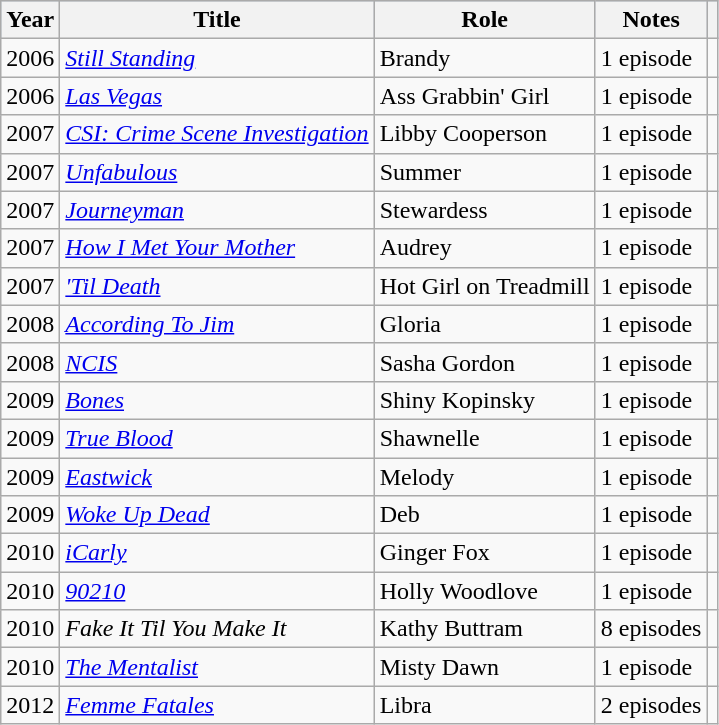<table class="wikitable">
<tr style="background:#B0C4DE;">
<th>Year</th>
<th>Title</th>
<th>Role</th>
<th>Notes</th>
<th></th>
</tr>
<tr>
<td>2006</td>
<td><em><a href='#'>Still Standing</a></em></td>
<td>Brandy</td>
<td>1 episode</td>
<td></td>
</tr>
<tr>
<td>2006</td>
<td><em><a href='#'>Las Vegas</a></em></td>
<td>Ass Grabbin' Girl</td>
<td>1 episode</td>
<td></td>
</tr>
<tr>
<td>2007</td>
<td><em><a href='#'>CSI: Crime Scene Investigation</a></em></td>
<td>Libby Cooperson</td>
<td>1 episode</td>
<td></td>
</tr>
<tr>
<td>2007</td>
<td><em><a href='#'>Unfabulous</a></em></td>
<td>Summer</td>
<td>1 episode</td>
<td></td>
</tr>
<tr>
<td>2007</td>
<td><em><a href='#'>Journeyman</a></em></td>
<td>Stewardess</td>
<td>1 episode</td>
<td></td>
</tr>
<tr>
<td>2007</td>
<td><em><a href='#'>How I Met Your Mother</a></em></td>
<td>Audrey</td>
<td>1 episode</td>
<td></td>
</tr>
<tr>
<td>2007</td>
<td><em><a href='#'>'Til Death</a></em></td>
<td>Hot Girl on Treadmill</td>
<td>1 episode</td>
<td></td>
</tr>
<tr>
<td>2008</td>
<td><em><a href='#'>According To Jim</a></em></td>
<td>Gloria</td>
<td>1 episode</td>
<td></td>
</tr>
<tr>
<td>2008</td>
<td><em><a href='#'>NCIS</a></em></td>
<td>Sasha Gordon</td>
<td>1 episode</td>
<td></td>
</tr>
<tr>
<td>2009</td>
<td><em><a href='#'>Bones</a></em></td>
<td>Shiny Kopinsky</td>
<td>1 episode</td>
<td></td>
</tr>
<tr>
<td>2009</td>
<td><em><a href='#'>True Blood</a></em></td>
<td>Shawnelle</td>
<td>1 episode</td>
<td></td>
</tr>
<tr>
<td>2009</td>
<td><em><a href='#'>Eastwick</a></em></td>
<td>Melody</td>
<td>1 episode</td>
<td></td>
</tr>
<tr>
<td>2009</td>
<td><em><a href='#'>Woke Up Dead</a></em></td>
<td>Deb</td>
<td>1 episode</td>
<td></td>
</tr>
<tr>
<td>2010</td>
<td><em><a href='#'>iCarly</a></em></td>
<td>Ginger Fox</td>
<td>1 episode</td>
<td></td>
</tr>
<tr>
<td>2010</td>
<td><em><a href='#'>90210</a></em></td>
<td>Holly Woodlove</td>
<td>1 episode</td>
<td></td>
</tr>
<tr>
<td>2010</td>
<td><em>Fake It Til You Make It</em></td>
<td>Kathy Buttram</td>
<td>8 episodes</td>
<td></td>
</tr>
<tr>
<td>2010</td>
<td><em><a href='#'>The Mentalist</a></em></td>
<td>Misty Dawn</td>
<td>1 episode</td>
<td></td>
</tr>
<tr>
<td>2012</td>
<td><em><a href='#'>Femme Fatales</a></em></td>
<td>Libra</td>
<td>2 episodes</td>
<td></td>
</tr>
</table>
